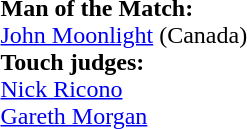<table width=100% style="font-size: 100%">
<tr>
<td><br><strong>Man of the Match:</strong>
<br><a href='#'>John Moonlight</a> (Canada)<br><strong>Touch judges:</strong>
<br> <a href='#'>Nick Ricono</a>
<br> <a href='#'>Gareth Morgan</a></td>
</tr>
</table>
